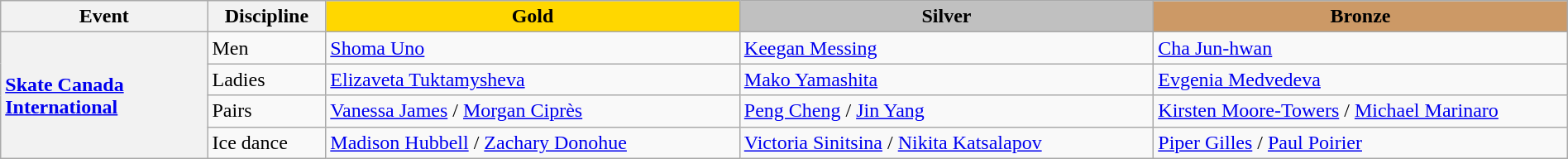<table class="wikitable unsortable" style="text-align:left; width:100%;">
<tr>
<th scope="col" style="width:10%">Event</th>
<th scope="col" style="width:5%">Discipline</th>
<td scope="col" style="text-align:center; width:20%; background:gold"><strong>Gold</strong></td>
<td scope="col" style="text-align:center; width:20%; background:silver"><strong>Silver</strong></td>
<td scope="col" style="text-align:center; width:20%; background:#c96"><strong>Bronze</strong></td>
</tr>
<tr>
<th scope="row" style="text-align:left" rowspan="4"> <a href='#'>Skate Canada International</a></th>
<td>Men</td>
<td> <a href='#'>Shoma Uno</a></td>
<td> <a href='#'>Keegan Messing</a></td>
<td> <a href='#'>Cha Jun-hwan</a></td>
</tr>
<tr>
<td>Ladies</td>
<td> <a href='#'>Elizaveta Tuktamysheva</a></td>
<td> <a href='#'>Mako Yamashita</a></td>
<td> <a href='#'>Evgenia Medvedeva</a></td>
</tr>
<tr>
<td>Pairs</td>
<td> <a href='#'>Vanessa James</a> / <a href='#'>Morgan Ciprès</a></td>
<td> <a href='#'>Peng Cheng</a> / <a href='#'>Jin Yang</a></td>
<td> <a href='#'>Kirsten Moore-Towers</a> / <a href='#'>Michael Marinaro</a></td>
</tr>
<tr>
<td>Ice dance</td>
<td> <a href='#'>Madison Hubbell</a> / <a href='#'>Zachary Donohue</a></td>
<td> <a href='#'>Victoria Sinitsina</a> / <a href='#'>Nikita Katsalapov</a></td>
<td> <a href='#'>Piper Gilles</a> / <a href='#'>Paul Poirier</a></td>
</tr>
</table>
